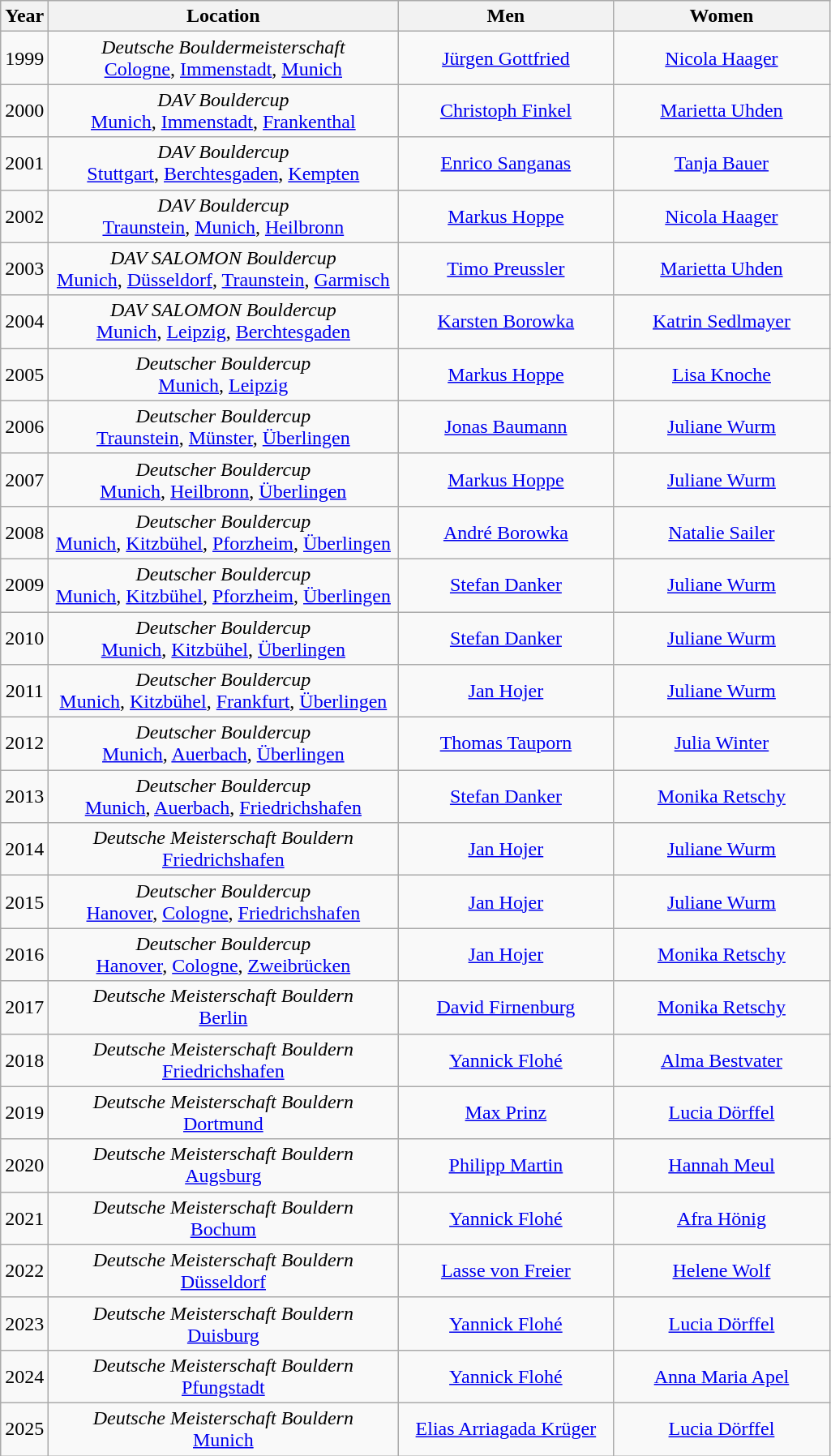<table class="wikitable">
<tr>
<th>Year</th>
<th style="width:280px">Location</th>
<th style="width:170px">Men</th>
<th style="width:170px">Women</th>
</tr>
<tr align="center">
<td>1999</td>
<td><em>Deutsche Bouldermeisterschaft</em><br><a href='#'>Cologne</a>, <a href='#'>Immenstadt</a>, <a href='#'>Munich</a></td>
<td><a href='#'>Jürgen Gottfried</a></td>
<td><a href='#'>Nicola Haager</a></td>
</tr>
<tr align="center">
<td>2000</td>
<td><em>DAV Bouldercup</em><br><a href='#'>Munich</a>, <a href='#'>Immenstadt</a>, <a href='#'>Frankenthal</a></td>
<td><a href='#'>Christoph Finkel</a></td>
<td><a href='#'>Marietta Uhden</a></td>
</tr>
<tr align="center">
<td>2001</td>
<td><em>DAV Bouldercup</em><br><a href='#'>Stuttgart</a>, <a href='#'>Berchtesgaden</a>, <a href='#'>Kempten</a></td>
<td><a href='#'>Enrico Sanganas</a></td>
<td><a href='#'>Tanja Bauer</a></td>
</tr>
<tr align="center">
<td>2002</td>
<td><em>DAV Bouldercup</em><br><a href='#'>Traunstein</a>, <a href='#'>Munich</a>, <a href='#'>Heilbronn</a></td>
<td><a href='#'>Markus Hoppe</a></td>
<td><a href='#'>Nicola Haager</a></td>
</tr>
<tr align="center">
<td>2003</td>
<td><em>DAV SALOMON Bouldercup</em><br><a href='#'>Munich</a>, <a href='#'>Düsseldorf</a>, <a href='#'>Traunstein</a>, <a href='#'>Garmisch</a></td>
<td><a href='#'>Timo Preussler</a></td>
<td><a href='#'>Marietta Uhden</a></td>
</tr>
<tr align="center">
<td>2004</td>
<td><em>DAV SALOMON Bouldercup</em><br><a href='#'>Munich</a>, <a href='#'>Leipzig</a>, <a href='#'>Berchtesgaden</a></td>
<td><a href='#'>Karsten Borowka</a></td>
<td><a href='#'>Katrin Sedlmayer</a></td>
</tr>
<tr align="center">
<td>2005</td>
<td><em>Deutscher Bouldercup</em><br><a href='#'>Munich</a>, <a href='#'>Leipzig</a></td>
<td><a href='#'>Markus Hoppe</a></td>
<td><a href='#'>Lisa Knoche</a></td>
</tr>
<tr align="center">
<td>2006</td>
<td><em>Deutscher Bouldercup</em><br><a href='#'>Traunstein</a>, <a href='#'>Münster</a>, <a href='#'>Überlingen</a></td>
<td><a href='#'>Jonas Baumann</a></td>
<td><a href='#'>Juliane Wurm</a></td>
</tr>
<tr align="center">
<td>2007</td>
<td><em>Deutscher Bouldercup</em><br><a href='#'>Munich</a>, <a href='#'>Heilbronn</a>, <a href='#'>Überlingen</a></td>
<td><a href='#'>Markus Hoppe</a></td>
<td><a href='#'>Juliane Wurm</a></td>
</tr>
<tr align="center">
<td>2008</td>
<td><em>Deutscher Bouldercup</em><br><a href='#'>Munich</a>, <a href='#'>Kitzbühel</a>, <a href='#'>Pforzheim</a>, <a href='#'>Überlingen</a></td>
<td><a href='#'>André Borowka</a></td>
<td><a href='#'>Natalie Sailer</a></td>
</tr>
<tr align="center">
<td>2009</td>
<td><em>Deutscher Bouldercup</em><br><a href='#'>Munich</a>, <a href='#'>Kitzbühel</a>, <a href='#'>Pforzheim</a>, <a href='#'>Überlingen</a></td>
<td><a href='#'>Stefan Danker</a></td>
<td><a href='#'>Juliane Wurm</a></td>
</tr>
<tr align="center">
<td>2010</td>
<td><em>Deutscher Bouldercup</em><br><a href='#'>Munich</a>, <a href='#'>Kitzbühel</a>, <a href='#'>Überlingen</a></td>
<td><a href='#'>Stefan Danker</a></td>
<td><a href='#'>Juliane Wurm</a></td>
</tr>
<tr align="center">
<td>2011</td>
<td><em>Deutscher Bouldercup</em><br><a href='#'>Munich</a>, <a href='#'>Kitzbühel</a>, <a href='#'>Frankfurt</a>, <a href='#'>Überlingen</a></td>
<td><a href='#'>Jan Hojer</a></td>
<td><a href='#'>Juliane Wurm</a></td>
</tr>
<tr align="center">
<td>2012</td>
<td><em>Deutscher Bouldercup</em><br><a href='#'>Munich</a>, <a href='#'>Auerbach</a>, <a href='#'>Überlingen</a></td>
<td><a href='#'>Thomas Tauporn</a></td>
<td><a href='#'>Julia Winter</a></td>
</tr>
<tr align="center">
<td>2013</td>
<td><em>Deutscher Bouldercup</em><br><a href='#'>Munich</a>, <a href='#'>Auerbach</a>, <a href='#'>Friedrichshafen</a></td>
<td><a href='#'>Stefan Danker</a></td>
<td><a href='#'>Monika Retschy</a></td>
</tr>
<tr align="center">
<td>2014</td>
<td><em>Deutsche Meisterschaft Bouldern</em><br><a href='#'>Friedrichshafen</a></td>
<td><a href='#'>Jan Hojer</a></td>
<td><a href='#'>Juliane Wurm</a></td>
</tr>
<tr align="center">
<td>2015</td>
<td><em>Deutscher Bouldercup</em><br><a href='#'>Hanover</a>, <a href='#'>Cologne</a>, <a href='#'>Friedrichshafen</a></td>
<td><a href='#'>Jan Hojer</a></td>
<td><a href='#'>Juliane Wurm</a></td>
</tr>
<tr align="center">
<td>2016</td>
<td><em>Deutscher Bouldercup</em><br><a href='#'>Hanover</a>, <a href='#'>Cologne</a>, <a href='#'>Zweibrücken</a></td>
<td><a href='#'>Jan Hojer</a></td>
<td><a href='#'>Monika Retschy</a></td>
</tr>
<tr align="center">
<td>2017</td>
<td><em>Deutsche Meisterschaft Bouldern</em><br><a href='#'>Berlin</a></td>
<td><a href='#'>David Firnenburg</a></td>
<td><a href='#'>Monika Retschy</a></td>
</tr>
<tr align="center">
<td>2018</td>
<td><em>Deutsche Meisterschaft Bouldern</em><br><a href='#'>Friedrichshafen</a></td>
<td><a href='#'>Yannick Flohé</a></td>
<td><a href='#'>Alma Bestvater</a></td>
</tr>
<tr align="center">
<td>2019</td>
<td><em>Deutsche Meisterschaft Bouldern</em><br><a href='#'>Dortmund</a></td>
<td><a href='#'>Max Prinz</a></td>
<td><a href='#'>Lucia Dörffel</a></td>
</tr>
<tr align="center">
<td>2020</td>
<td><em>Deutsche Meisterschaft Bouldern</em><br><a href='#'>Augsburg</a></td>
<td><a href='#'>Philipp Martin</a></td>
<td><a href='#'>Hannah Meul</a></td>
</tr>
<tr align="center">
<td>2021</td>
<td><em>Deutsche Meisterschaft Bouldern</em><br><a href='#'>Bochum</a></td>
<td><a href='#'>Yannick Flohé</a></td>
<td><a href='#'>Afra Hönig</a></td>
</tr>
<tr align="center">
<td>2022</td>
<td><em>Deutsche Meisterschaft Bouldern</em><br><a href='#'>Düsseldorf</a></td>
<td><a href='#'>Lasse von Freier</a></td>
<td><a href='#'>Helene Wolf</a></td>
</tr>
<tr align="center">
<td>2023</td>
<td><em>Deutsche Meisterschaft Bouldern</em><br><a href='#'>Duisburg</a></td>
<td><a href='#'>Yannick Flohé</a></td>
<td><a href='#'>Lucia Dörffel</a></td>
</tr>
<tr align="center">
<td>2024</td>
<td><em>Deutsche Meisterschaft Bouldern</em><br><a href='#'>Pfungstadt</a></td>
<td><a href='#'>Yannick Flohé</a></td>
<td><a href='#'>Anna Maria Apel</a></td>
</tr>
<tr align="center">
<td>2025</td>
<td><em>Deutsche Meisterschaft Bouldern</em><br><a href='#'>Munich</a></td>
<td><a href='#'>Elias Arriagada Krüger</a></td>
<td><a href='#'>Lucia Dörffel</a></td>
</tr>
</table>
